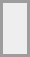<table border="0" cellpadding="4" cellspacing="4" style="margin:auto; border:2px solid #9d9d9d; background:#eee;">
<tr>
<td><br><div></div></td>
</tr>
</table>
